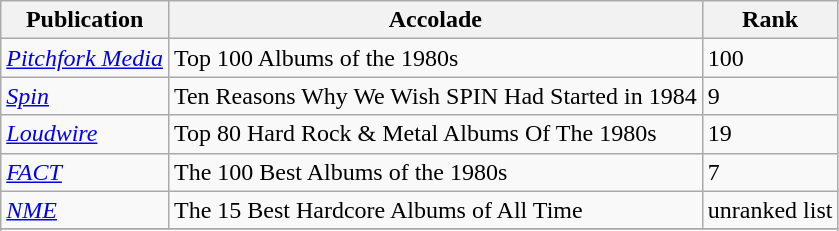<table class="wikitable sortable">
<tr>
<th>Publication</th>
<th>Accolade</th>
<th>Rank</th>
</tr>
<tr>
<td><em><a href='#'>Pitchfork Media</a></em></td>
<td>Top 100 Albums of the 1980s</td>
<td>100</td>
</tr>
<tr>
<td><em><a href='#'>Spin</a></em></td>
<td>Ten Reasons Why We Wish SPIN Had Started in 1984</td>
<td>9</td>
</tr>
<tr>
<td><em><a href='#'>Loudwire</a></em></td>
<td>Top 80 Hard Rock & Metal Albums Of The 1980s</td>
<td>19</td>
</tr>
<tr>
<td><em><a href='#'>FACT</a></em></td>
<td>The 100 Best Albums of the 1980s</td>
<td>7</td>
</tr>
<tr>
<td><em><a href='#'>NME</a></em></td>
<td>The 15 Best Hardcore Albums of All Time</td>
<td>unranked list</td>
</tr>
<tr>
</tr>
<tr>
</tr>
</table>
